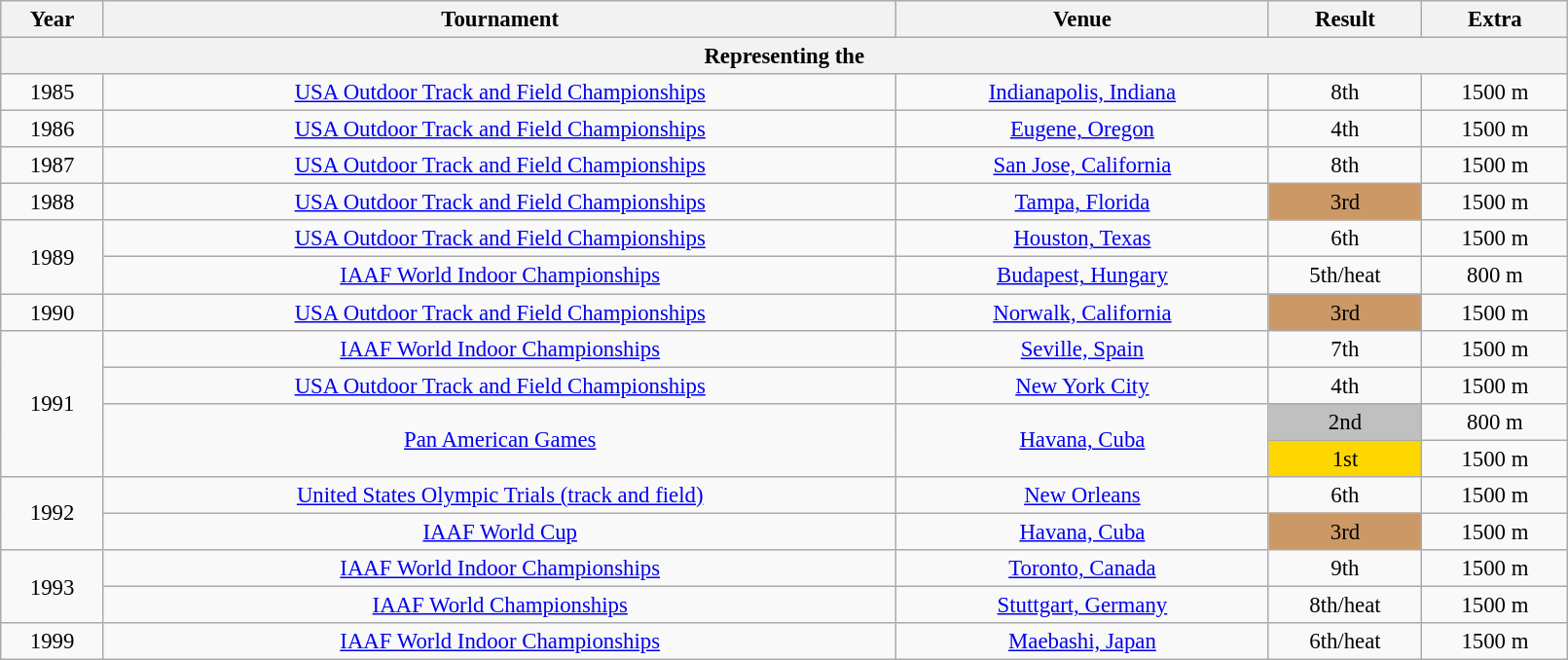<table class="wikitable" style=" text-align:center; font-size:95%;" width="85%">
<tr>
<th>Year</th>
<th>Tournament</th>
<th>Venue</th>
<th>Result</th>
<th>Extra</th>
</tr>
<tr>
<th colspan="5">Representing the </th>
</tr>
<tr>
<td>1985</td>
<td><a href='#'>USA Outdoor Track and Field Championships</a></td>
<td><a href='#'>Indianapolis, Indiana</a></td>
<td align="center">8th</td>
<td>1500 m</td>
</tr>
<tr>
<td>1986</td>
<td><a href='#'>USA Outdoor Track and Field Championships</a></td>
<td><a href='#'>Eugene, Oregon</a></td>
<td align="center">4th</td>
<td>1500 m</td>
</tr>
<tr>
<td>1987</td>
<td><a href='#'>USA Outdoor Track and Field Championships</a></td>
<td><a href='#'>San Jose, California</a></td>
<td align="center">8th</td>
<td>1500 m</td>
</tr>
<tr>
<td>1988</td>
<td><a href='#'>USA Outdoor Track and Field Championships</a></td>
<td><a href='#'>Tampa, Florida</a></td>
<td bgcolor="cc9966" align="center">3rd</td>
<td>1500 m</td>
</tr>
<tr>
<td rowspan=2>1989</td>
<td><a href='#'>USA Outdoor Track and Field Championships</a></td>
<td><a href='#'>Houston, Texas</a></td>
<td align="center">6th</td>
<td>1500 m</td>
</tr>
<tr>
<td><a href='#'>IAAF World Indoor Championships</a></td>
<td><a href='#'>Budapest, Hungary</a></td>
<td align="center">5th/heat</td>
<td>800 m</td>
</tr>
<tr>
<td>1990</td>
<td><a href='#'>USA Outdoor Track and Field Championships</a></td>
<td><a href='#'>Norwalk, California</a></td>
<td bgcolor="cc9966" align="center">3rd</td>
<td>1500 m</td>
</tr>
<tr>
<td rowspan=4>1991</td>
<td><a href='#'>IAAF World Indoor Championships</a></td>
<td><a href='#'>Seville, Spain</a></td>
<td align="center">7th</td>
<td>1500 m</td>
</tr>
<tr>
<td><a href='#'>USA Outdoor Track and Field Championships</a></td>
<td><a href='#'>New York City</a></td>
<td align="center">4th</td>
<td>1500 m</td>
</tr>
<tr>
<td rowspan=2><a href='#'>Pan American Games</a></td>
<td rowspan=2><a href='#'>Havana, Cuba</a></td>
<td bgcolor="silver" align="center">2nd</td>
<td>800 m</td>
</tr>
<tr>
<td bgcolor="gold" align="center">1st</td>
<td>1500 m</td>
</tr>
<tr>
<td rowspan=2>1992</td>
<td><a href='#'>United States Olympic Trials (track and field)</a></td>
<td><a href='#'>New Orleans</a></td>
<td align="center">6th</td>
<td>1500 m</td>
</tr>
<tr>
<td><a href='#'>IAAF World Cup</a></td>
<td><a href='#'>Havana, Cuba</a></td>
<td bgcolor="cc9966" align="center">3rd</td>
<td>1500 m</td>
</tr>
<tr>
<td rowspan=2>1993</td>
<td><a href='#'>IAAF World Indoor Championships</a></td>
<td><a href='#'>Toronto, Canada</a></td>
<td align="center">9th</td>
<td>1500 m</td>
</tr>
<tr>
<td><a href='#'>IAAF World Championships</a></td>
<td><a href='#'>Stuttgart, Germany</a></td>
<td align="center">8th/heat</td>
<td>1500 m</td>
</tr>
<tr>
<td>1999</td>
<td><a href='#'>IAAF World Indoor Championships</a></td>
<td><a href='#'>Maebashi, Japan</a></td>
<td align="center">6th/heat</td>
<td>1500 m</td>
</tr>
</table>
